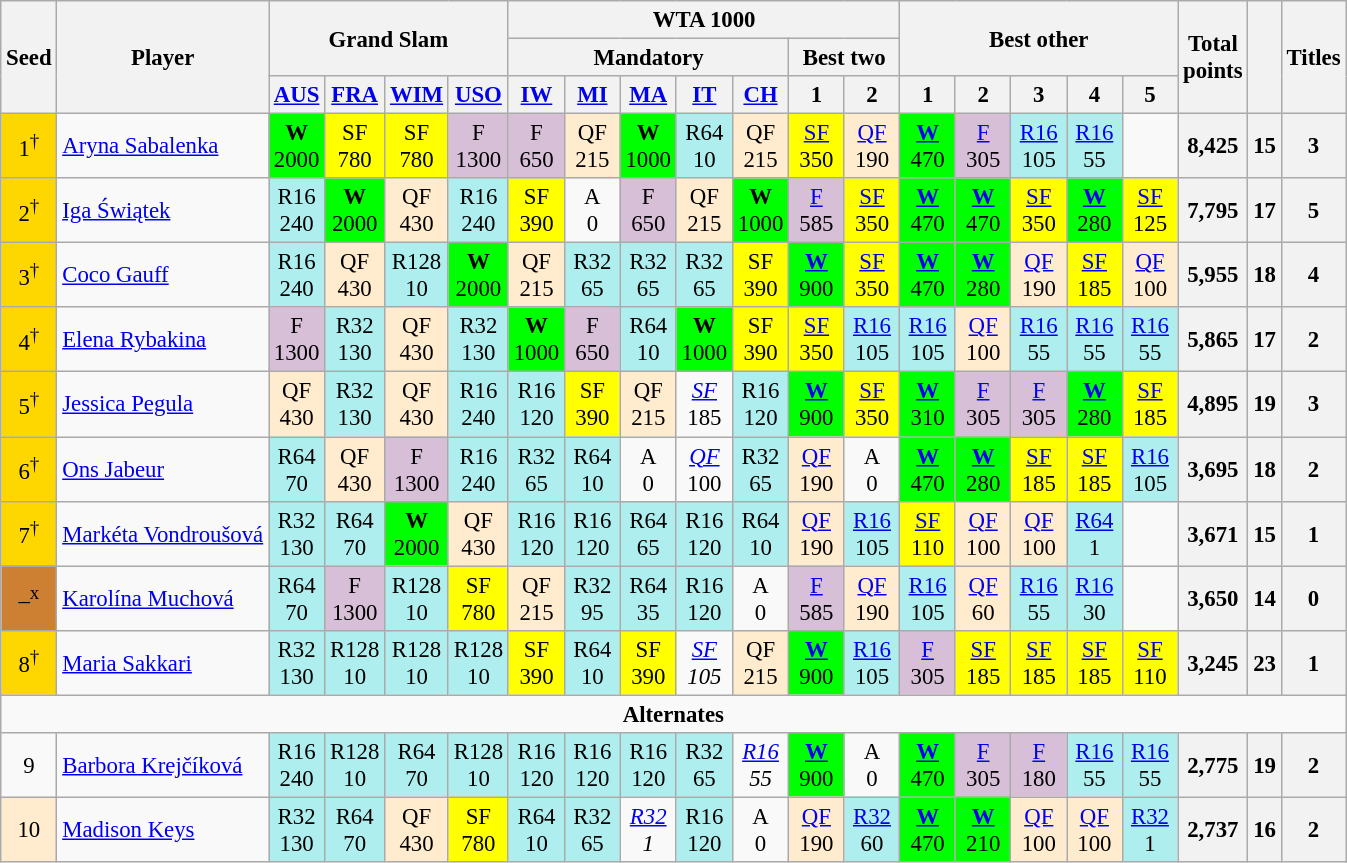<table class="wikitable nowrap" style=font-size:95%;text-align:center>
<tr>
<th rowspan=3>Seed</th>
<th rowspan=3>Player</th>
<th rowspan=2 colspan=4>Grand Slam</th>
<th colspan=7>WTA 1000</th>
<th rowspan=2 colspan=5>Best other</th>
<th rowspan=3>Total<br>points</th>
<th rowspan=3></th>
<th rowspan=3>Titles</th>
</tr>
<tr>
<th colspan=5>Mandatory</th>
<th colspan=2>Best two</th>
</tr>
<tr>
<th width=30><a href='#'>AUS</a></th>
<th width=30><a href='#'>FRA</a></th>
<th width=30><a href='#'>WIM</a></th>
<th width=30><a href='#'>USO</a></th>
<th width=30><a href='#'>IW</a></th>
<th width=30><a href='#'>MI</a></th>
<th width=30><a href='#'>MA</a></th>
<th width=30><a href='#'>IT</a></th>
<th width=30><a href='#'>CH</a></th>
<th width=30>1</th>
<th width=30>2</th>
<th width=30>1</th>
<th width=30>2</th>
<th width=30>3</th>
<th width=30>4</th>
<th width=30>5</th>
</tr>
<tr>
<td bgcolor=gold>1<sup>†</sup></td>
<td align=left> <a href='#'>Aryna Sabalenka</a></td>
<td bgcolor=lime><strong>W</strong><br>2000</td>
<td bgcolor=yellow>SF<br>780</td>
<td bgcolor=yellow>SF<br>780</td>
<td bgcolor=thistle>F<br>1300</td>
<td bgcolor=thistle>F<br>650</td>
<td bgcolor=ffebcd>QF<br>215</td>
<td bgcolor=lime><strong>W</strong><br>1000</td>
<td bgcolor=afeeee>R64<br>10</td>
<td bgcolor=ffebcd>QF<br>215</td>
<td bgcolor=yellow><a href='#'>SF</a><br>350</td>
<td bgcolor=ffebcd><a href='#'>QF</a><br>190</td>
<td bgcolor=lime><strong><a href='#'>W</a></strong><br>470</td>
<td bgcolor=thistle><a href='#'>F</a><br>305</td>
<td bgcolor=afeeee><a href='#'>R16</a><br>105</td>
<td bgcolor=afeeee><a href='#'>R16</a><br>55</td>
<td></td>
<th>8,425</th>
<th>15</th>
<th>3</th>
</tr>
<tr>
<td bgcolor=gold>2<sup>†</sup></td>
<td align=left> <a href='#'>Iga Świątek</a></td>
<td bgcolor=afeeee>R16<br>240</td>
<td bgcolor=lime><strong>W</strong><br>2000</td>
<td bgcolor=ffebcd>QF<br>430</td>
<td bgcolor=afeeee>R16<br>240</td>
<td bgcolor=yellow>SF<br>390</td>
<td>A<br>0</td>
<td bgcolor=thistle>F<br>650</td>
<td bgcolor=ffebcd>QF<br>215</td>
<td bgcolor=lime><strong>W</strong><br>1000</td>
<td bgcolor=thistle><a href='#'>F</a><br>585</td>
<td bgcolor=yellow><a href='#'>SF</a><br>350</td>
<td bgcolor=lime><strong><a href='#'>W</a></strong><br>470</td>
<td bgcolor=lime><strong><a href='#'>W</a></strong><br>470</td>
<td bgcolor=yellow><a href='#'>SF</a><br>350</td>
<td bgcolor=lime><strong><a href='#'>W</a></strong><br>280</td>
<td bgcolor=yellow><a href='#'>SF</a><br>125</td>
<th>7,795</th>
<th>17</th>
<th>5</th>
</tr>
<tr>
<td bgcolor=gold>3<sup>†</sup></td>
<td align=left> <a href='#'>Coco Gauff</a></td>
<td bgcolor=afeeee>R16<br>240</td>
<td bgcolor=ffebcd>QF<br>430</td>
<td bgcolor=afeeee>R128<br>10</td>
<td bgcolor=lime><strong>W</strong><br>2000</td>
<td bgcolor=ffebcd>QF<br>215</td>
<td bgcolor=afeeee>R32<br>65</td>
<td bgcolor=afeeee>R32<br>65</td>
<td bgcolor=afeeee>R32<br>65</td>
<td bgcolor=yellow>SF<br>390</td>
<td bgcolor=lime><strong><a href='#'>W</a></strong><br>900</td>
<td bgcolor=yellow><a href='#'>SF</a><br>350</td>
<td bgcolor=lime><strong><a href='#'>W</a></strong><br>470</td>
<td bgcolor=lime><strong><a href='#'>W</a></strong><br>280</td>
<td bgcolor=ffebcd><a href='#'>QF</a><br>190</td>
<td bgcolor=yellow><a href='#'>SF</a><br>185</td>
<td bgcolor=ffebcd><a href='#'>QF</a><br>100</td>
<th>5,955</th>
<th>18</th>
<th>4</th>
</tr>
<tr>
<td bgcolor=gold>4<sup>†</sup></td>
<td align=left> <a href='#'>Elena Rybakina</a></td>
<td bgcolor=thistle>F<br>1300</td>
<td bgcolor=afeeee>R32<br>130</td>
<td bgcolor=ffebcd>QF<br>430</td>
<td bgcolor=afeeee>R32<br>130</td>
<td bgcolor=lime><strong>W</strong><br>1000</td>
<td bgcolor=thistle>F<br>650</td>
<td bgcolor=afeeee>R64<br>10</td>
<td bgcolor=lime><strong>W</strong><br>1000</td>
<td bgcolor=yellow>SF<br>390</td>
<td bgcolor=yellow><a href='#'>SF</a><br>350</td>
<td bgcolor=afeeee><a href='#'>R16</a><br>105</td>
<td bgcolor=afeeee><a href='#'>R16</a><br>105</td>
<td bgcolor=ffebcd><a href='#'>QF</a><br>100</td>
<td bgcolor=afeeee><a href='#'>R16</a><br>55</td>
<td bgcolor=afeeee><a href='#'>R16</a><br>55</td>
<td bgcolor=afeeee><a href='#'>R16</a><br>55</td>
<th>5,865</th>
<th>17</th>
<th>2</th>
</tr>
<tr>
<td bgcolor=gold>5<sup>†</sup></td>
<td align=left> <a href='#'>Jessica Pegula</a></td>
<td bgcolor=ffebcd>QF<br>430</td>
<td bgcolor=afeeee>R32<br>130</td>
<td bgcolor=ffebcd>QF<br>430</td>
<td bgcolor=afeeee>R16<br>240</td>
<td bgcolor=afeeee>R16<br>120</td>
<td bgcolor=yellow>SF<br>390</td>
<td bgcolor=ffebcd>QF<br>215</td>
<td><em><a href='#'>SF</a></em><br>185</td>
<td bgcolor=afeeee>R16<br>120</td>
<td bgcolor=lime><strong><a href='#'>W</a></strong><br>900</td>
<td bgcolor=yellow><a href='#'>SF</a><br>350</td>
<td bgcolor=lime><strong><a href='#'>W</a></strong><br>310</td>
<td bgcolor=thistle><a href='#'>F</a><br>305</td>
<td bgcolor=thistle><a href='#'>F</a><br>305</td>
<td bgcolor=lime><strong><a href='#'>W</a></strong><br>280</td>
<td bgcolor=yellow><a href='#'>SF</a><br>185</td>
<th>4,895</th>
<th>19</th>
<th>3</th>
</tr>
<tr>
<td bgcolor=gold>6<sup>†</sup></td>
<td align=left> <a href='#'>Ons Jabeur</a></td>
<td bgcolor=afeeee>R64<br>70</td>
<td bgcolor=ffebcd>QF<br>430</td>
<td bgcolor=thistle>F<br>1300</td>
<td bgcolor=afeeee>R16<br>240</td>
<td bgcolor=afeeee>R32<br>65</td>
<td bgcolor=afeeee>R64<br>10</td>
<td>A<br>0</td>
<td><em><a href='#'>QF</a></em><br>100</td>
<td bgcolor=afeeee>R32<br>65</td>
<td bgcolor=ffebcd><a href='#'>QF</a><br>190</td>
<td>A<br>0</td>
<td bgcolor=lime><strong><a href='#'>W</a></strong><br>470</td>
<td bgcolor=lime><strong><a href='#'>W</a></strong><br>280</td>
<td bgcolor=yellow><a href='#'>SF</a><br>185</td>
<td bgcolor=yellow><a href='#'>SF</a><br>185</td>
<td bgcolor=afeeee><a href='#'>R16</a><br>105</td>
<th>3,695</th>
<th>18</th>
<th>2</th>
</tr>
<tr>
<td bgcolor=gold>7<sup>†</sup></td>
<td align=left> <a href='#'>Markéta Vondroušová</a></td>
<td bgcolor=afeeee>R32<br>130</td>
<td bgcolor=afeeee>R64<br>70</td>
<td bgcolor=lime><strong>W</strong><br>2000</td>
<td bgcolor=ffebcd>QF<br>430</td>
<td bgcolor=afeeee>R16<br>120</td>
<td bgcolor=afeeee>R16<br>120</td>
<td bgcolor=afeeee>R64<br>65</td>
<td bgcolor=afeeee>R16<br>120</td>
<td bgcolor=afeeee>R64<br>10</td>
<td bgcolor=ffebcd><a href='#'>QF</a><br>190</td>
<td bgcolor=afeeee><a href='#'>R16</a><br>105</td>
<td bgcolor=yellow><a href='#'>SF</a><br>110</td>
<td bgcolor=ffebcd><a href='#'>QF</a><br>100</td>
<td bgcolor=ffebcd><a href='#'>QF</a><br>100</td>
<td bgcolor=afeeee><a href='#'>R64</a><br>1</td>
<td></td>
<th>3,671</th>
<th>15</th>
<th>1</th>
</tr>
<tr>
<td bgcolor=cd7f32>–<sup>x</sup></td>
<td align=left> <a href='#'>Karolína Muchová</a></td>
<td bgcolor=afeeee>R64<br>70</td>
<td bgcolor=thistle>F<br>1300</td>
<td bgcolor=afeeee>R128<br>10</td>
<td bgcolor=yellow>SF<br>780</td>
<td bgcolor=ffebcd>QF<br>215</td>
<td bgcolor=afeeee>R32<br>95</td>
<td bgcolor=afeeee>R64<br>35</td>
<td bgcolor=afeeee>R16<br>120</td>
<td>A<br>0</td>
<td bgcolor=thistle><a href='#'>F</a><br>585</td>
<td bgcolor=ffebcd><a href='#'>QF</a><br>190</td>
<td bgcolor=afeeee><a href='#'>R16</a><br>105</td>
<td bgcolor=ffebcd><a href='#'>QF</a><br>60</td>
<td bgcolor=afeeee><a href='#'>R16</a><br>55</td>
<td bgcolor=afeeee><a href='#'>R16</a><br>30</td>
<td></td>
<th>3,650</th>
<th>14</th>
<th>0</th>
</tr>
<tr>
<td bgcolor=gold>8<sup>†</sup></td>
<td align=left> <a href='#'>Maria Sakkari</a></td>
<td bgcolor=afeeee>R32<br>130</td>
<td bgcolor=afeeee>R128<br>10</td>
<td bgcolor=afeeee>R128<br>10</td>
<td bgcolor=afeeee>R128<br>10</td>
<td bgcolor=yellow>SF<br>390</td>
<td bgcolor=afeeee>R64<br>10</td>
<td bgcolor=yellow>SF<br>390</td>
<td><em><a href='#'>SF</a><br>105</em></td>
<td bgcolor=ffebcd>QF<br>215</td>
<td bgcolor=lime><strong><a href='#'>W</a></strong><br>900</td>
<td bgcolor=afeeee><a href='#'>R16</a><br>105</td>
<td bgcolor=thistle><a href='#'>F</a><br>305</td>
<td bgcolor=yellow><a href='#'>SF</a><br>185</td>
<td bgcolor=yellow><a href='#'>SF</a><br>185</td>
<td bgcolor=yellow><a href='#'>SF</a><br>185</td>
<td bgcolor=yellow><a href='#'>SF</a><br>110</td>
<th>3,245</th>
<th>23</th>
<th>1</th>
</tr>
<tr>
<td colspan="21"><strong>Alternates</strong></td>
</tr>
<tr>
<td>9</td>
<td align=left> <a href='#'>Barbora Krejčíková</a></td>
<td bgcolor=afeeee>R16<br>240</td>
<td bgcolor=afeeee>R128<br>10</td>
<td bgcolor=afeeee>R64<br>70</td>
<td bgcolor=afeeee>R128<br>10</td>
<td bgcolor=afeeee>R16<br>120</td>
<td bgcolor=afeeee>R16<br>120</td>
<td bgcolor=afeeee>R16<br>120</td>
<td bgcolor=afeeee>R32<br>65</td>
<td><em><a href='#'>R16</a><br>55</em></td>
<td bgcolor=lime><strong><a href='#'>W</a></strong><br>900</td>
<td>A<br>0</td>
<td bgcolor=lime><strong><a href='#'>W</a></strong><br>470</td>
<td bgcolor=thistle><a href='#'>F</a><br>305</td>
<td bgcolor=thistle><a href='#'>F</a><br>180</td>
<td bgcolor=afeeee><a href='#'>R16</a><br>55</td>
<td bgcolor=afeeee><a href='#'>R16</a><br>55</td>
<th>2,775</th>
<th>19</th>
<th>2</th>
</tr>
<tr>
<td bgcolor= ffebcd>10</td>
<td align=left> <a href='#'>Madison Keys</a></td>
<td bgcolor=afeeee>R32<br>130</td>
<td bgcolor=afeeee>R64<br>70</td>
<td bgcolor=ffebcd>QF<br>430</td>
<td bgcolor=yellow>SF<br>780</td>
<td bgcolor=afeeee>R64<br>10</td>
<td bgcolor=afeeee>R32<br>65</td>
<td><em><a href='#'>R32</a><br>1</em></td>
<td bgcolor=afeeee>R16<br>120</td>
<td>A<br>0</td>
<td bgcolor=ffebcd><a href='#'>QF</a><br>190</td>
<td bgcolor=afeeee><a href='#'>R32</a><br>60</td>
<td bgcolor=lime><strong><a href='#'>W</a></strong><br>470</td>
<td bgcolor=lime><strong><a href='#'>W</a></strong><br>210</td>
<td bgcolor=ffebcd><a href='#'>QF</a><br>100</td>
<td bgcolor=ffebcd><a href='#'>QF</a><br>100</td>
<td bgcolor=afeeee><a href='#'>R32</a><br>1</td>
<th>2,737</th>
<th>16</th>
<th>2</th>
</tr>
</table>
